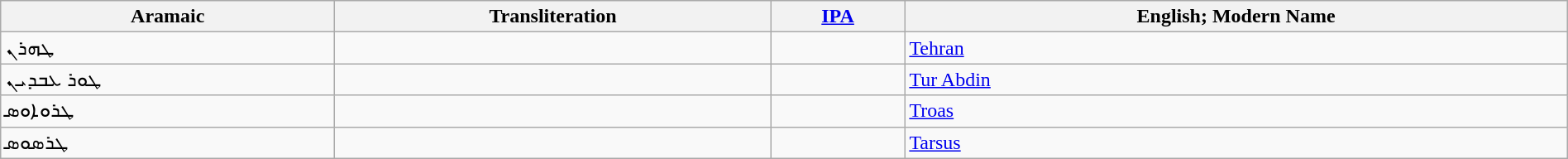<table class="wikitable" width="100%">
<tr>
<th>Aramaic</th>
<th>Transliteration</th>
<th><a href='#'>IPA</a></th>
<th>English; Modern Name</th>
</tr>
<tr>
<td>ܛܗܪܢ</td>
<td><em></em></td>
<td></td>
<td><a href='#'>Tehran</a></td>
</tr>
<tr>
<td>ܛܘܪ ܥܒܕܝܢ</td>
<td><em></em></td>
<td></td>
<td><a href='#'>Tur Abdin</a></td>
</tr>
<tr>
<td>ܛܪܘܐܘܣ</td>
<td><em></em></td>
<td></td>
<td><a href='#'>Troas</a></td>
</tr>
<tr>
<td>ܛܪܣܘܣ</td>
<td><em></em></td>
<td></td>
<td><a href='#'>Tarsus</a></td>
</tr>
</table>
